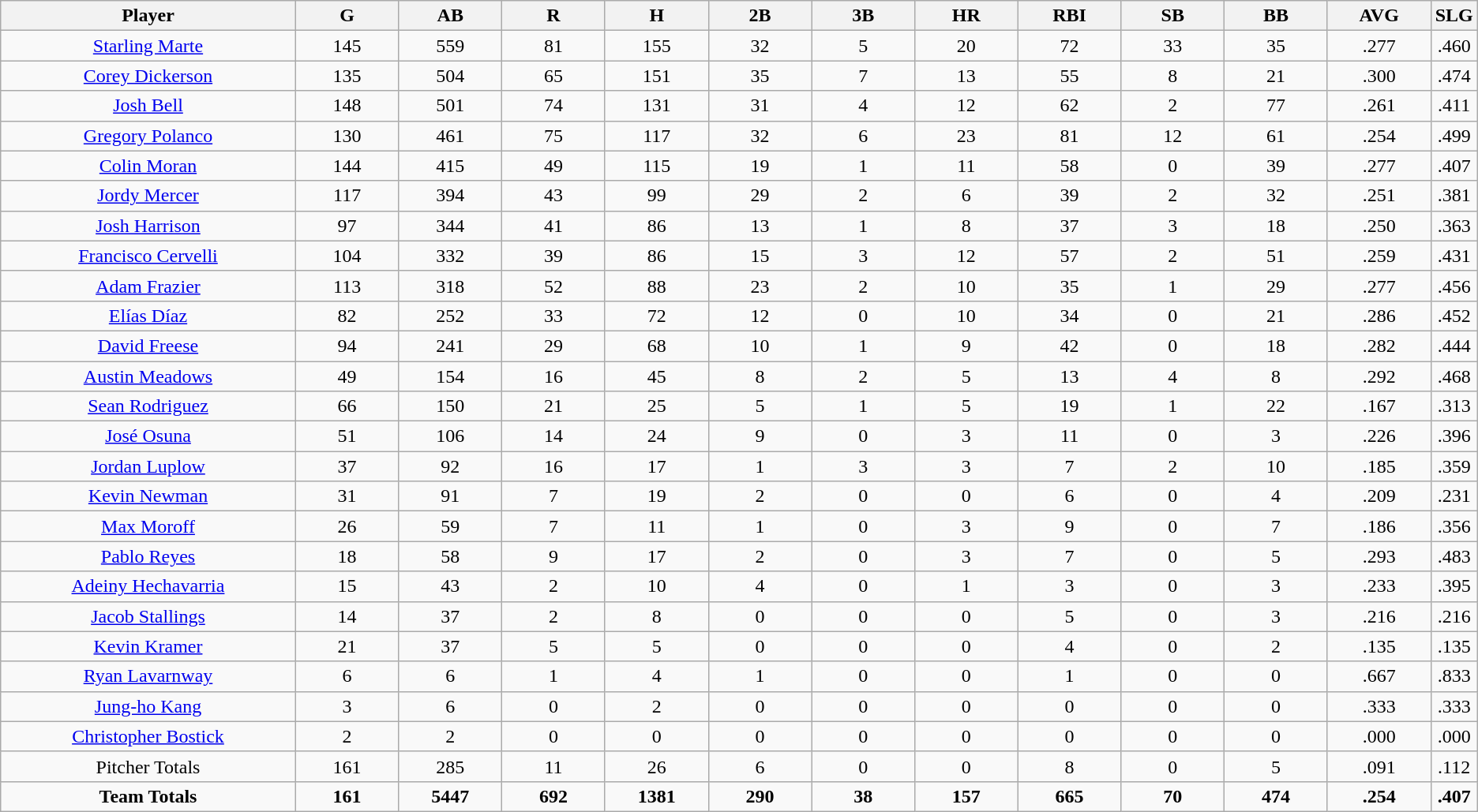<table class=wikitable style="text-align:center">
<tr>
<th bgcolor=#DDDDFF; width="20%">Player</th>
<th bgcolor=#DDDDFF; width="7%">G</th>
<th bgcolor=#DDDDFF; width="7%">AB</th>
<th bgcolor=#DDDDFF; width="7%">R</th>
<th bgcolor=#DDDDFF; width="7%">H</th>
<th bgcolor=#DDDDFF; width="7%">2B</th>
<th bgcolor=#DDDDFF; width="7%">3B</th>
<th bgcolor=#DDDDFF; width="7%">HR</th>
<th bgcolor=#DDDDFF; width="7%">RBI</th>
<th bgcolor=#DDDDFF; width="7%">SB</th>
<th bgcolor=#DDDDFF; width="7%">BB</th>
<th bgcolor=#DDDDFF; width="7%">AVG</th>
<th bgcolor=#DDDDFF; width="7%">SLG</th>
</tr>
<tr>
<td><a href='#'>Starling Marte</a></td>
<td>145</td>
<td>559</td>
<td>81</td>
<td>155</td>
<td>32</td>
<td>5</td>
<td>20</td>
<td>72</td>
<td>33</td>
<td>35</td>
<td>.277</td>
<td>.460</td>
</tr>
<tr>
<td><a href='#'>Corey Dickerson</a></td>
<td>135</td>
<td>504</td>
<td>65</td>
<td>151</td>
<td>35</td>
<td>7</td>
<td>13</td>
<td>55</td>
<td>8</td>
<td>21</td>
<td>.300</td>
<td>.474</td>
</tr>
<tr>
<td><a href='#'>Josh Bell</a></td>
<td>148</td>
<td>501</td>
<td>74</td>
<td>131</td>
<td>31</td>
<td>4</td>
<td>12</td>
<td>62</td>
<td>2</td>
<td>77</td>
<td>.261</td>
<td>.411</td>
</tr>
<tr>
<td><a href='#'>Gregory Polanco</a></td>
<td>130</td>
<td>461</td>
<td>75</td>
<td>117</td>
<td>32</td>
<td>6</td>
<td>23</td>
<td>81</td>
<td>12</td>
<td>61</td>
<td>.254</td>
<td>.499</td>
</tr>
<tr>
<td><a href='#'>Colin Moran</a></td>
<td>144</td>
<td>415</td>
<td>49</td>
<td>115</td>
<td>19</td>
<td>1</td>
<td>11</td>
<td>58</td>
<td>0</td>
<td>39</td>
<td>.277</td>
<td>.407</td>
</tr>
<tr>
<td><a href='#'>Jordy Mercer</a></td>
<td>117</td>
<td>394</td>
<td>43</td>
<td>99</td>
<td>29</td>
<td>2</td>
<td>6</td>
<td>39</td>
<td>2</td>
<td>32</td>
<td>.251</td>
<td>.381</td>
</tr>
<tr>
<td><a href='#'>Josh Harrison</a></td>
<td>97</td>
<td>344</td>
<td>41</td>
<td>86</td>
<td>13</td>
<td>1</td>
<td>8</td>
<td>37</td>
<td>3</td>
<td>18</td>
<td>.250</td>
<td>.363</td>
</tr>
<tr>
<td><a href='#'>Francisco Cervelli</a></td>
<td>104</td>
<td>332</td>
<td>39</td>
<td>86</td>
<td>15</td>
<td>3</td>
<td>12</td>
<td>57</td>
<td>2</td>
<td>51</td>
<td>.259</td>
<td>.431</td>
</tr>
<tr>
<td><a href='#'>Adam Frazier</a></td>
<td>113</td>
<td>318</td>
<td>52</td>
<td>88</td>
<td>23</td>
<td>2</td>
<td>10</td>
<td>35</td>
<td>1</td>
<td>29</td>
<td>.277</td>
<td>.456</td>
</tr>
<tr>
<td><a href='#'>Elías Díaz</a></td>
<td>82</td>
<td>252</td>
<td>33</td>
<td>72</td>
<td>12</td>
<td>0</td>
<td>10</td>
<td>34</td>
<td>0</td>
<td>21</td>
<td>.286</td>
<td>.452</td>
</tr>
<tr>
<td><a href='#'>David Freese</a></td>
<td>94</td>
<td>241</td>
<td>29</td>
<td>68</td>
<td>10</td>
<td>1</td>
<td>9</td>
<td>42</td>
<td>0</td>
<td>18</td>
<td>.282</td>
<td>.444</td>
</tr>
<tr>
<td><a href='#'>Austin Meadows</a></td>
<td>49</td>
<td>154</td>
<td>16</td>
<td>45</td>
<td>8</td>
<td>2</td>
<td>5</td>
<td>13</td>
<td>4</td>
<td>8</td>
<td>.292</td>
<td>.468</td>
</tr>
<tr>
<td><a href='#'>Sean Rodriguez</a></td>
<td>66</td>
<td>150</td>
<td>21</td>
<td>25</td>
<td>5</td>
<td>1</td>
<td>5</td>
<td>19</td>
<td>1</td>
<td>22</td>
<td>.167</td>
<td>.313</td>
</tr>
<tr>
<td><a href='#'>José Osuna</a></td>
<td>51</td>
<td>106</td>
<td>14</td>
<td>24</td>
<td>9</td>
<td>0</td>
<td>3</td>
<td>11</td>
<td>0</td>
<td>3</td>
<td>.226</td>
<td>.396</td>
</tr>
<tr>
<td><a href='#'>Jordan Luplow</a></td>
<td>37</td>
<td>92</td>
<td>16</td>
<td>17</td>
<td>1</td>
<td>3</td>
<td>3</td>
<td>7</td>
<td>2</td>
<td>10</td>
<td>.185</td>
<td>.359</td>
</tr>
<tr>
<td><a href='#'>Kevin Newman</a></td>
<td>31</td>
<td>91</td>
<td>7</td>
<td>19</td>
<td>2</td>
<td>0</td>
<td>0</td>
<td>6</td>
<td>0</td>
<td>4</td>
<td>.209</td>
<td>.231</td>
</tr>
<tr>
<td><a href='#'>Max Moroff</a></td>
<td>26</td>
<td>59</td>
<td>7</td>
<td>11</td>
<td>1</td>
<td>0</td>
<td>3</td>
<td>9</td>
<td>0</td>
<td>7</td>
<td>.186</td>
<td>.356</td>
</tr>
<tr>
<td><a href='#'>Pablo Reyes</a></td>
<td>18</td>
<td>58</td>
<td>9</td>
<td>17</td>
<td>2</td>
<td>0</td>
<td>3</td>
<td>7</td>
<td>0</td>
<td>5</td>
<td>.293</td>
<td>.483</td>
</tr>
<tr>
<td><a href='#'>Adeiny Hechavarria</a></td>
<td>15</td>
<td>43</td>
<td>2</td>
<td>10</td>
<td>4</td>
<td>0</td>
<td>1</td>
<td>3</td>
<td>0</td>
<td>3</td>
<td>.233</td>
<td>.395</td>
</tr>
<tr>
<td><a href='#'>Jacob Stallings</a></td>
<td>14</td>
<td>37</td>
<td>2</td>
<td>8</td>
<td>0</td>
<td>0</td>
<td>0</td>
<td>5</td>
<td>0</td>
<td>3</td>
<td>.216</td>
<td>.216</td>
</tr>
<tr>
<td><a href='#'>Kevin Kramer</a></td>
<td>21</td>
<td>37</td>
<td>5</td>
<td>5</td>
<td>0</td>
<td>0</td>
<td>0</td>
<td>4</td>
<td>0</td>
<td>2</td>
<td>.135</td>
<td>.135</td>
</tr>
<tr>
<td><a href='#'>Ryan Lavarnway</a></td>
<td>6</td>
<td>6</td>
<td>1</td>
<td>4</td>
<td>1</td>
<td>0</td>
<td>0</td>
<td>1</td>
<td>0</td>
<td>0</td>
<td>.667</td>
<td>.833</td>
</tr>
<tr>
<td><a href='#'>Jung-ho Kang</a></td>
<td>3</td>
<td>6</td>
<td>0</td>
<td>2</td>
<td>0</td>
<td>0</td>
<td>0</td>
<td>0</td>
<td>0</td>
<td>0</td>
<td>.333</td>
<td>.333</td>
</tr>
<tr>
<td><a href='#'>Christopher Bostick</a></td>
<td>2</td>
<td>2</td>
<td>0</td>
<td>0</td>
<td>0</td>
<td>0</td>
<td>0</td>
<td>0</td>
<td>0</td>
<td>0</td>
<td>.000</td>
<td>.000</td>
</tr>
<tr>
<td>Pitcher Totals</td>
<td>161</td>
<td>285</td>
<td>11</td>
<td>26</td>
<td>6</td>
<td>0</td>
<td>0</td>
<td>8</td>
<td>0</td>
<td>5</td>
<td>.091</td>
<td>.112</td>
</tr>
<tr>
<td><strong>Team Totals</strong></td>
<td><strong>161</strong></td>
<td><strong>5447</strong></td>
<td><strong>692</strong></td>
<td><strong>1381</strong></td>
<td><strong>290</strong></td>
<td><strong>38</strong></td>
<td><strong>157</strong></td>
<td><strong>665</strong></td>
<td><strong>70</strong></td>
<td><strong>474</strong></td>
<td><strong>.254</strong></td>
<td><strong>.407</strong></td>
</tr>
</table>
